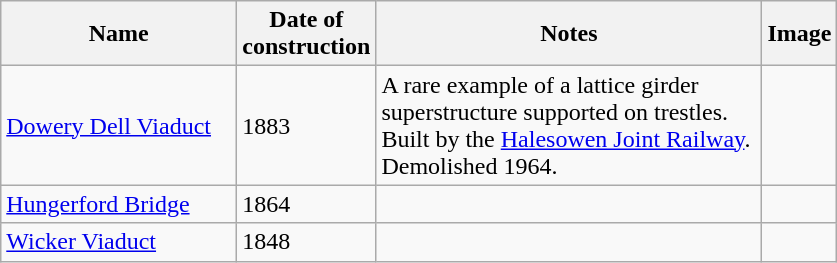<table class="wikitable sortable">
<tr>
<th width=150pt>Name</th>
<th>Date of<br>construction</th>
<th width=250pt>Notes</th>
<th>Image</th>
</tr>
<tr>
<td><a href='#'>Dowery Dell Viaduct</a></td>
<td>1883</td>
<td>A rare example of a lattice girder superstructure supported on trestles.  Built by the <a href='#'>Halesowen Joint Railway</a>. Demolished 1964.</td>
<td></td>
</tr>
<tr>
<td><a href='#'>Hungerford Bridge</a></td>
<td>1864</td>
<td></td>
<td></td>
</tr>
<tr>
<td><a href='#'>Wicker Viaduct</a></td>
<td>1848</td>
<td></td>
<td></td>
</tr>
</table>
